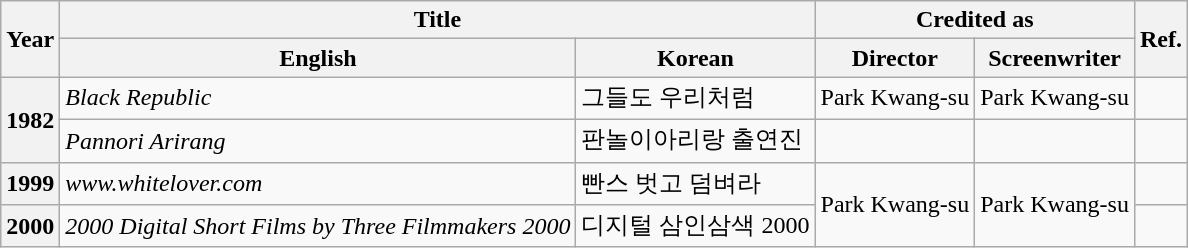<table class="wikitable plainrowheaders">
<tr>
<th rowspan="2">Year</th>
<th colspan="2">Title</th>
<th colspan="2">Credited as</th>
<th rowspan="2">Ref.</th>
</tr>
<tr>
<th>English</th>
<th>Korean</th>
<th>Director</th>
<th>Screenwriter</th>
</tr>
<tr>
<th rowspan="2" scope="row">1982</th>
<td><em>Black Republic</em></td>
<td>그들도 우리처럼</td>
<td>Park Kwang-su</td>
<td>Park Kwang-su</td>
<td></td>
</tr>
<tr>
<td><em>Pannori Arirang</em></td>
<td>판놀이아리랑 출연진</td>
<td></td>
<td></td>
<td></td>
</tr>
<tr>
<th scope="row">1999</th>
<td><em>www.whitelover.com</em></td>
<td>빤스 벗고 덤벼라</td>
<td rowspan="2">Park Kwang-su</td>
<td rowspan="2">Park Kwang-su</td>
<td></td>
</tr>
<tr>
<th scope="row">2000</th>
<td><em>2000 Digital Short Films by Three Filmmakers 2000</em></td>
<td>디지털 삼인삼색 2000</td>
<td></td>
</tr>
</table>
